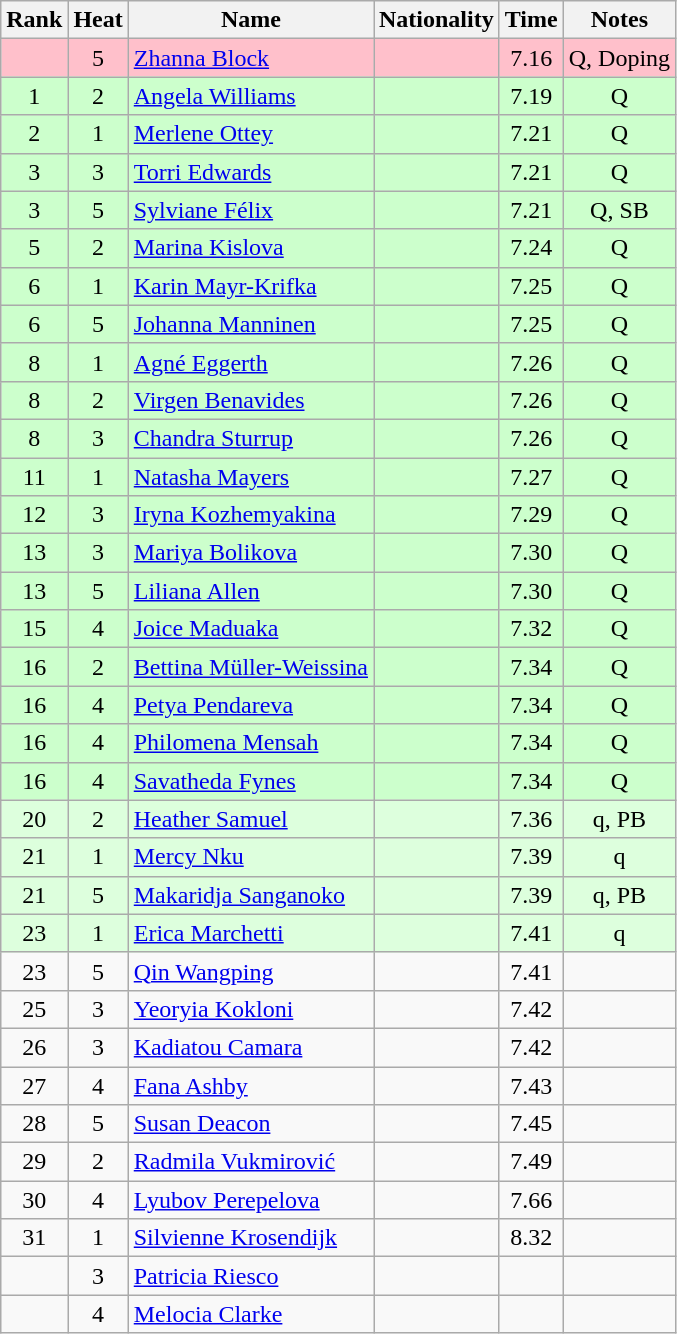<table class="wikitable sortable" style="text-align:center">
<tr>
<th>Rank</th>
<th>Heat</th>
<th>Name</th>
<th>Nationality</th>
<th>Time</th>
<th>Notes</th>
</tr>
<tr bgcolor=pink>
<td></td>
<td>5</td>
<td align="left"><a href='#'>Zhanna Block</a></td>
<td align=left></td>
<td>7.16</td>
<td>Q, Doping</td>
</tr>
<tr bgcolor=ccffcc>
<td>1</td>
<td>2</td>
<td align="left"><a href='#'>Angela Williams</a></td>
<td align=left></td>
<td>7.19</td>
<td>Q</td>
</tr>
<tr bgcolor=ccffcc>
<td>2</td>
<td>1</td>
<td align="left"><a href='#'>Merlene Ottey</a></td>
<td align=left></td>
<td>7.21</td>
<td>Q</td>
</tr>
<tr bgcolor=ccffcc>
<td>3</td>
<td>3</td>
<td align="left"><a href='#'>Torri Edwards</a></td>
<td align=left></td>
<td>7.21</td>
<td>Q</td>
</tr>
<tr bgcolor=ccffcc>
<td>3</td>
<td>5</td>
<td align="left"><a href='#'>Sylviane Félix</a></td>
<td align=left></td>
<td>7.21</td>
<td>Q, SB</td>
</tr>
<tr bgcolor=ccffcc>
<td>5</td>
<td>2</td>
<td align="left"><a href='#'>Marina Kislova</a></td>
<td align=left></td>
<td>7.24</td>
<td>Q</td>
</tr>
<tr bgcolor=ccffcc>
<td>6</td>
<td>1</td>
<td align="left"><a href='#'>Karin Mayr-Krifka</a></td>
<td align=left></td>
<td>7.25</td>
<td>Q</td>
</tr>
<tr bgcolor=ccffcc>
<td>6</td>
<td>5</td>
<td align="left"><a href='#'>Johanna Manninen</a></td>
<td align=left></td>
<td>7.25</td>
<td>Q</td>
</tr>
<tr bgcolor=ccffcc>
<td>8</td>
<td>1</td>
<td align="left"><a href='#'>Agné Eggerth</a></td>
<td align=left></td>
<td>7.26</td>
<td>Q</td>
</tr>
<tr bgcolor=ccffcc>
<td>8</td>
<td>2</td>
<td align="left"><a href='#'>Virgen Benavides</a></td>
<td align=left></td>
<td>7.26</td>
<td>Q</td>
</tr>
<tr bgcolor=ccffcc>
<td>8</td>
<td>3</td>
<td align="left"><a href='#'>Chandra Sturrup</a></td>
<td align=left></td>
<td>7.26</td>
<td>Q</td>
</tr>
<tr bgcolor=ccffcc>
<td>11</td>
<td>1</td>
<td align="left"><a href='#'>Natasha Mayers</a></td>
<td align=left></td>
<td>7.27</td>
<td>Q</td>
</tr>
<tr bgcolor=ccffcc>
<td>12</td>
<td>3</td>
<td align="left"><a href='#'>Iryna Kozhemyakina</a></td>
<td align=left></td>
<td>7.29</td>
<td>Q</td>
</tr>
<tr bgcolor=ccffcc>
<td>13</td>
<td>3</td>
<td align="left"><a href='#'>Mariya Bolikova</a></td>
<td align=left></td>
<td>7.30</td>
<td>Q</td>
</tr>
<tr bgcolor=ccffcc>
<td>13</td>
<td>5</td>
<td align="left"><a href='#'>Liliana Allen</a></td>
<td align=left></td>
<td>7.30</td>
<td>Q</td>
</tr>
<tr bgcolor=ccffcc>
<td>15</td>
<td>4</td>
<td align="left"><a href='#'>Joice Maduaka</a></td>
<td align=left></td>
<td>7.32</td>
<td>Q</td>
</tr>
<tr bgcolor=ccffcc>
<td>16</td>
<td>2</td>
<td align="left"><a href='#'>Bettina Müller-Weissina</a></td>
<td align=left></td>
<td>7.34</td>
<td>Q</td>
</tr>
<tr bgcolor=ccffcc>
<td>16</td>
<td>4</td>
<td align="left"><a href='#'>Petya Pendareva</a></td>
<td align=left></td>
<td>7.34</td>
<td>Q</td>
</tr>
<tr bgcolor=ccffcc>
<td>16</td>
<td>4</td>
<td align="left"><a href='#'>Philomena Mensah</a></td>
<td align=left></td>
<td>7.34</td>
<td>Q</td>
</tr>
<tr bgcolor=ccffcc>
<td>16</td>
<td>4</td>
<td align="left"><a href='#'>Savatheda Fynes</a></td>
<td align=left></td>
<td>7.34</td>
<td>Q</td>
</tr>
<tr bgcolor=ddffdd>
<td>20</td>
<td>2</td>
<td align="left"><a href='#'>Heather Samuel</a></td>
<td align=left></td>
<td>7.36</td>
<td>q, PB</td>
</tr>
<tr bgcolor=ddffdd>
<td>21</td>
<td>1</td>
<td align="left"><a href='#'>Mercy Nku</a></td>
<td align=left></td>
<td>7.39</td>
<td>q</td>
</tr>
<tr bgcolor=ddffdd>
<td>21</td>
<td>5</td>
<td align="left"><a href='#'>Makaridja Sanganoko</a></td>
<td align=left></td>
<td>7.39</td>
<td>q, PB</td>
</tr>
<tr bgcolor=ddffdd>
<td>23</td>
<td>1</td>
<td align="left"><a href='#'>Erica Marchetti</a></td>
<td align=left></td>
<td>7.41</td>
<td>q</td>
</tr>
<tr>
<td>23</td>
<td>5</td>
<td align="left"><a href='#'>Qin Wangping</a></td>
<td align=left></td>
<td>7.41</td>
<td></td>
</tr>
<tr>
<td>25</td>
<td>3</td>
<td align="left"><a href='#'>Yeoryia Kokloni</a></td>
<td align=left></td>
<td>7.42</td>
<td></td>
</tr>
<tr>
<td>26</td>
<td>3</td>
<td align="left"><a href='#'>Kadiatou Camara</a></td>
<td align=left></td>
<td>7.42</td>
<td></td>
</tr>
<tr>
<td>27</td>
<td>4</td>
<td align="left"><a href='#'>Fana Ashby</a></td>
<td align=left></td>
<td>7.43</td>
<td></td>
</tr>
<tr>
<td>28</td>
<td>5</td>
<td align="left"><a href='#'>Susan Deacon</a></td>
<td align=left></td>
<td>7.45</td>
<td></td>
</tr>
<tr>
<td>29</td>
<td>2</td>
<td align="left"><a href='#'>Radmila Vukmirović</a></td>
<td align=left></td>
<td>7.49</td>
<td></td>
</tr>
<tr>
<td>30</td>
<td>4</td>
<td align="left"><a href='#'>Lyubov Perepelova</a></td>
<td align=left></td>
<td>7.66</td>
<td></td>
</tr>
<tr>
<td>31</td>
<td>1</td>
<td align="left"><a href='#'>Silvienne Krosendijk</a></td>
<td align=left></td>
<td>8.32</td>
<td></td>
</tr>
<tr>
<td></td>
<td>3</td>
<td align="left"><a href='#'>Patricia Riesco</a></td>
<td align=left></td>
<td></td>
<td></td>
</tr>
<tr>
<td></td>
<td>4</td>
<td align="left"><a href='#'>Melocia Clarke</a></td>
<td align=left></td>
<td></td>
<td></td>
</tr>
</table>
